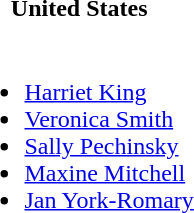<table>
<tr>
<th>United States</th>
</tr>
<tr>
<td><br><ul><li><a href='#'>Harriet King</a></li><li><a href='#'>Veronica Smith</a></li><li><a href='#'>Sally Pechinsky</a></li><li><a href='#'>Maxine Mitchell</a></li><li><a href='#'>Jan York-Romary</a></li></ul></td>
</tr>
</table>
